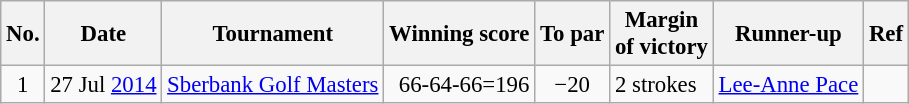<table class="wikitable" style="font-size:95%;">
<tr>
<th>No.</th>
<th>Date</th>
<th>Tournament</th>
<th>Winning score</th>
<th>To par</th>
<th>Margin<br>of victory</th>
<th>Runner-up</th>
<th>Ref</th>
</tr>
<tr>
<td align=center>1</td>
<td align=right>27 Jul <a href='#'>2014</a></td>
<td><a href='#'>Sberbank Golf Masters</a></td>
<td align=right>66-64-66=196</td>
<td align=center>−20</td>
<td>2 strokes</td>
<td> <a href='#'>Lee-Anne Pace</a></td>
<td></td>
</tr>
</table>
